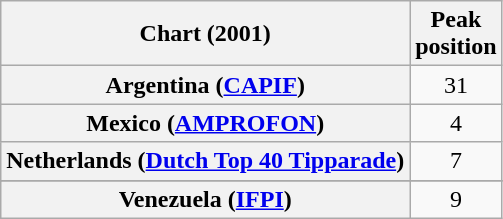<table class="wikitable sortable plainrowheaders">
<tr>
<th scope="col">Chart (2001)</th>
<th scope="col">Peak<br>position</th>
</tr>
<tr>
<th scope="row">Argentina (<a href='#'>CAPIF</a>)</th>
<td align="center">31</td>
</tr>
<tr>
<th scope="row">Mexico (<a href='#'>AMPROFON</a>)</th>
<td style="text-align:center;">4</td>
</tr>
<tr>
<th scope="row">Netherlands (<a href='#'>Dutch Top 40 Tipparade</a>)</th>
<td style="text-align:center;">7</td>
</tr>
<tr>
</tr>
<tr>
<th scope="row">Venezuela (<a href='#'>IFPI</a>)</th>
<td style="text-align:center;">9</td>
</tr>
</table>
